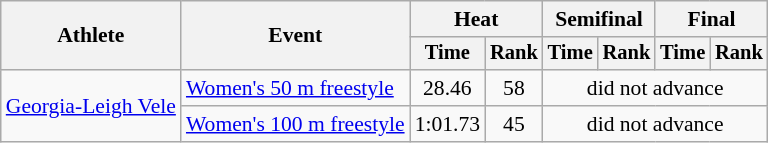<table class=wikitable style="font-size:90%; text-align:center">
<tr>
<th rowspan="2">Athlete</th>
<th rowspan="2">Event</th>
<th colspan="2">Heat</th>
<th colspan="2">Semifinal</th>
<th colspan="2">Final</th>
</tr>
<tr style="font-size:95%">
<th>Time</th>
<th>Rank</th>
<th>Time</th>
<th>Rank</th>
<th>Time</th>
<th>Rank</th>
</tr>
<tr>
<td align=left rowspan=2><a href='#'>Georgia-Leigh Vele</a></td>
<td align=left><a href='#'>Women's 50 m freestyle</a></td>
<td>28.46</td>
<td>58</td>
<td colspan=4>did not advance</td>
</tr>
<tr>
<td align=left><a href='#'>Women's 100 m freestyle</a></td>
<td>1:01.73</td>
<td>45</td>
<td colspan=4>did not advance</td>
</tr>
</table>
